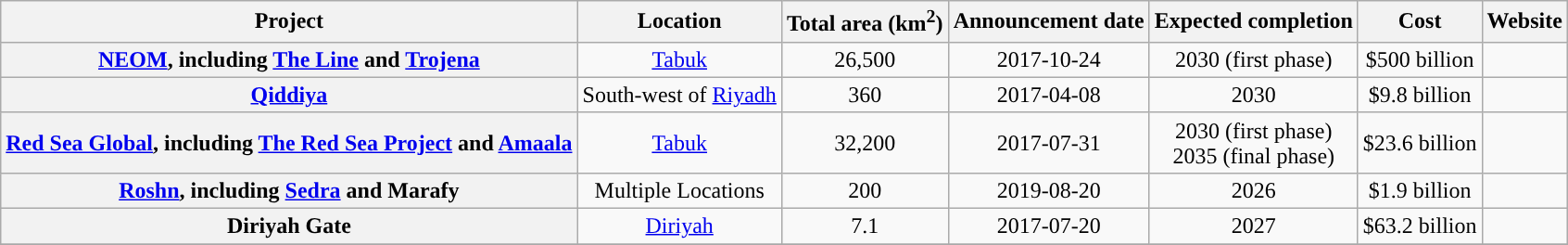<table class="wikitable sortable" style="text-align:center;">
<tr>
<th>Project</th>
<th>Location</th>
<th>Total area (km<sup>2</sup>)</th>
<th>Announcement date</th>
<th>Expected completion</th>
<th>Cost</th>
<th>Website</th>
</tr>
<tr>
<th><a href='#'>NEOM</a>, including <a href='#'>The Line</a> and <a href='#'>Trojena</a></th>
<td><a href='#'>Tabuk</a></td>
<td>26,500</td>
<td>2017-10-24</td>
<td>2030 (first phase)</td>
<td>$500 billion</td>
<td></td>
</tr>
<tr>
<th><a href='#'>Qiddiya</a></th>
<td>South-west of <a href='#'>Riyadh</a></td>
<td>360</td>
<td>2017-04-08</td>
<td>2030</td>
<td>$9.8 billion</td>
<td></td>
</tr>
<tr>
<th><a href='#'>Red Sea Global</a>, including <a href='#'>The Red Sea Project</a> and <a href='#'>Amaala</a></th>
<td><a href='#'>Tabuk</a></td>
<td>32,200</td>
<td>2017-07-31</td>
<td>2030 (first phase)<br>2035 (final phase)</td>
<td>$23.6 billion</td>
<td></td>
</tr>
<tr>
<th><a href='#'>Roshn</a>, including <a href='#'>Sedra</a> and Marafy</th>
<td>Multiple Locations</td>
<td>200</td>
<td>2019-08-20</td>
<td>2026</td>
<td>$1.9 billion</td>
<td></td>
</tr>
<tr>
<th>Diriyah Gate</th>
<td><a href='#'>Diriyah</a></td>
<td>7.1</td>
<td>2017-07-20</td>
<td>2027</td>
<td>$63.2 billion</td>
<td></td>
</tr>
<tr>
</tr>
</table>
